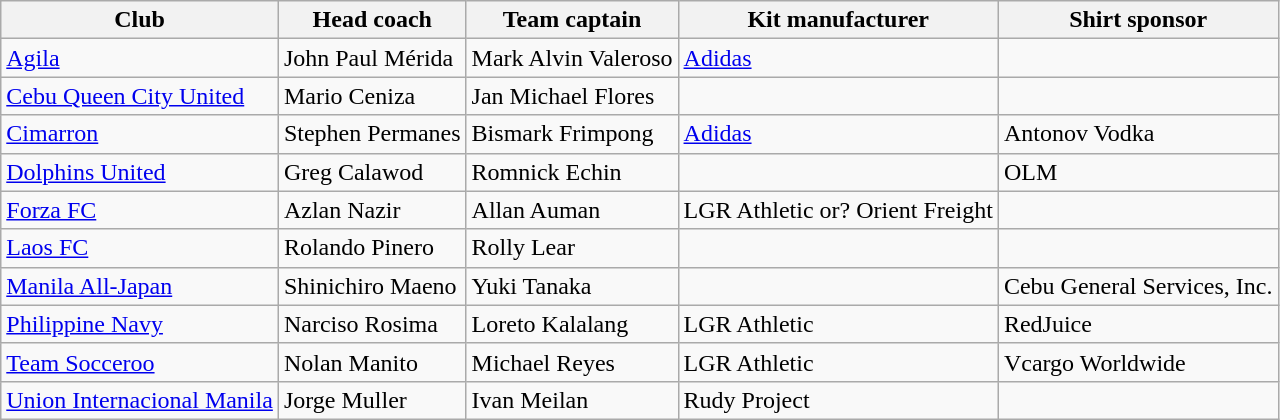<table class="wikitable sortable">
<tr>
<th>Club</th>
<th>Head coach</th>
<th>Team captain</th>
<th>Kit manufacturer</th>
<th>Shirt sponsor</th>
</tr>
<tr>
<td><a href='#'>Agila</a></td>
<td> John Paul Mérida</td>
<td> Mark Alvin Valeroso</td>
<td><a href='#'>Adidas</a></td>
<td></td>
</tr>
<tr>
<td><a href='#'>Cebu Queen City United</a></td>
<td> Mario Ceniza</td>
<td> Jan Michael Flores</td>
<td></td>
<td></td>
</tr>
<tr>
<td><a href='#'>Cimarron</a></td>
<td> Stephen Permanes</td>
<td> Bismark Frimpong</td>
<td><a href='#'>Adidas</a></td>
<td>Antonov Vodka</td>
</tr>
<tr>
<td><a href='#'>Dolphins United</a></td>
<td> Greg Calawod</td>
<td> Romnick Echin</td>
<td></td>
<td>OLM</td>
</tr>
<tr>
<td><a href='#'>Forza FC</a></td>
<td> Azlan Nazir</td>
<td> Allan Auman</td>
<td>LGR Athletic  or? Orient Freight</td>
</tr>
<tr>
<td><a href='#'>Laos FC</a></td>
<td> Rolando Pinero</td>
<td> Rolly Lear</td>
<td></td>
<td></td>
</tr>
<tr>
<td><a href='#'>Manila All-Japan</a></td>
<td> Shinichiro Maeno</td>
<td> Yuki Tanaka</td>
<td></td>
<td>Cebu General Services, Inc.</td>
</tr>
<tr>
<td><a href='#'>Philippine Navy</a></td>
<td> Narciso Rosima</td>
<td> Loreto Kalalang</td>
<td>LGR Athletic</td>
<td>RedJuice</td>
</tr>
<tr>
<td><a href='#'>Team Socceroo</a></td>
<td> Nolan Manito</td>
<td> Michael Reyes</td>
<td>LGR Athletic</td>
<td>Vcargo Worldwide</td>
</tr>
<tr>
<td><a href='#'>Union Internacional Manila</a></td>
<td> Jorge Muller</td>
<td> Ivan Meilan</td>
<td>Rudy Project</td>
<td></td>
</tr>
</table>
